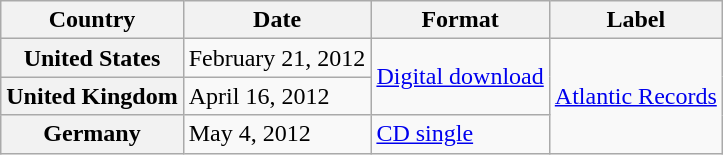<table class="wikitable plainrowheaders">
<tr>
<th scope="col">Country</th>
<th scope="col">Date</th>
<th scope="col">Format</th>
<th scope="col">Label</th>
</tr>
<tr>
<th scope="row">United States</th>
<td>February 21, 2012</td>
<td rowspan=2><a href='#'>Digital download</a></td>
<td rowspan=3><a href='#'>Atlantic Records</a></td>
</tr>
<tr>
<th scope="row">United Kingdom</th>
<td>April 16, 2012</td>
</tr>
<tr>
<th scope="row">Germany</th>
<td>May 4, 2012</td>
<td><a href='#'>CD single</a></td>
</tr>
</table>
